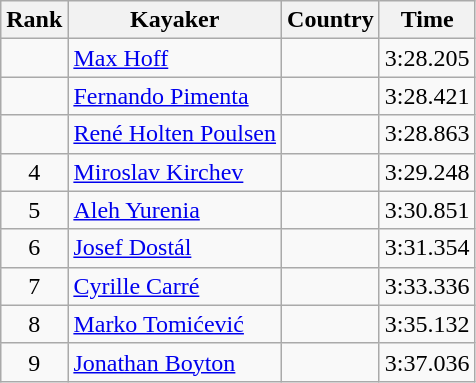<table class="wikitable" style="text-align:center">
<tr>
<th>Rank</th>
<th>Kayaker</th>
<th>Country</th>
<th>Time</th>
</tr>
<tr>
<td></td>
<td align="left"><a href='#'>Max Hoff</a></td>
<td align="left"></td>
<td>3:28.205</td>
</tr>
<tr>
<td></td>
<td align="left"><a href='#'>Fernando Pimenta</a></td>
<td align="left"></td>
<td>3:28.421</td>
</tr>
<tr>
<td></td>
<td align="left"><a href='#'>René Holten Poulsen</a></td>
<td align="left"></td>
<td>3:28.863</td>
</tr>
<tr>
<td>4</td>
<td align="left"><a href='#'>Miroslav Kirchev</a></td>
<td align="left"></td>
<td>3:29.248</td>
</tr>
<tr>
<td>5</td>
<td align="left"><a href='#'>Aleh Yurenia</a></td>
<td align="left"></td>
<td>3:30.851</td>
</tr>
<tr>
<td>6</td>
<td align="left"><a href='#'>Josef Dostál</a></td>
<td align="left"></td>
<td>3:31.354</td>
</tr>
<tr>
<td>7</td>
<td align="left"><a href='#'>Cyrille Carré</a></td>
<td align="left"></td>
<td>3:33.336</td>
</tr>
<tr>
<td>8</td>
<td align="left"><a href='#'>Marko Tomićević</a></td>
<td align="left"></td>
<td>3:35.132</td>
</tr>
<tr>
<td>9</td>
<td align="left"><a href='#'>Jonathan Boyton</a></td>
<td align="left"></td>
<td>3:37.036</td>
</tr>
</table>
